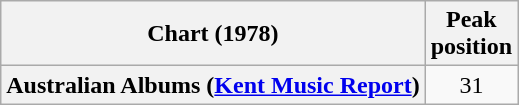<table class="wikitable plainrowheaders">
<tr>
<th scope="col">Chart (1978)</th>
<th scope="col">Peak<br>position</th>
</tr>
<tr>
<th scope="row">Australian Albums (<a href='#'>Kent Music Report</a>)</th>
<td align="center">31</td>
</tr>
</table>
